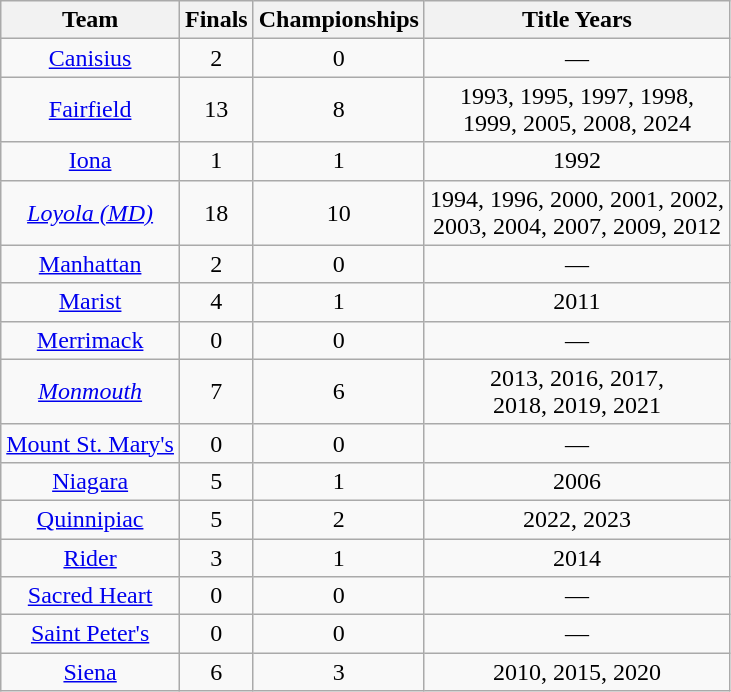<table class="wikitable sortable" style="text-align:center">
<tr>
<th>Team</th>
<th>Finals</th>
<th>Championships</th>
<th>Title Years</th>
</tr>
<tr>
<td><a href='#'>Canisius</a></td>
<td>2</td>
<td>0</td>
<td>—</td>
</tr>
<tr>
<td><a href='#'>Fairfield</a></td>
<td>13</td>
<td>8</td>
<td>1993, 1995, 1997, 1998,<br>1999, 2005, 2008, 2024</td>
</tr>
<tr>
<td><a href='#'>Iona</a></td>
<td>1</td>
<td>1</td>
<td>1992</td>
</tr>
<tr>
<td><em><a href='#'>Loyola (MD)</a></em></td>
<td>18</td>
<td>10</td>
<td>1994, 1996, 2000, 2001, 2002,<br>2003, 2004, 2007, 2009, 2012</td>
</tr>
<tr>
<td><a href='#'>Manhattan</a></td>
<td>2</td>
<td>0</td>
<td>—</td>
</tr>
<tr>
<td><a href='#'>Marist</a></td>
<td>4</td>
<td>1</td>
<td>2011</td>
</tr>
<tr>
<td><a href='#'>Merrimack</a></td>
<td>0</td>
<td>0</td>
<td>—</td>
</tr>
<tr>
<td><em><a href='#'>Monmouth</a></em></td>
<td>7</td>
<td>6</td>
<td>2013, 2016, 2017,<br>2018, 2019, 2021</td>
</tr>
<tr>
<td><a href='#'>Mount St. Mary's</a></td>
<td>0</td>
<td>0</td>
<td>—</td>
</tr>
<tr>
<td><a href='#'>Niagara</a></td>
<td>5</td>
<td>1</td>
<td>2006</td>
</tr>
<tr>
<td><a href='#'>Quinnipiac</a></td>
<td>5</td>
<td>2</td>
<td>2022, 2023</td>
</tr>
<tr>
<td><a href='#'>Rider</a></td>
<td>3</td>
<td>1</td>
<td>2014</td>
</tr>
<tr>
<td><a href='#'>Sacred Heart</a></td>
<td>0</td>
<td>0</td>
<td>—</td>
</tr>
<tr>
<td><a href='#'>Saint Peter's</a></td>
<td>0</td>
<td>0</td>
<td>—</td>
</tr>
<tr>
<td><a href='#'>Siena</a></td>
<td>6</td>
<td>3</td>
<td>2010, 2015, 2020</td>
</tr>
</table>
